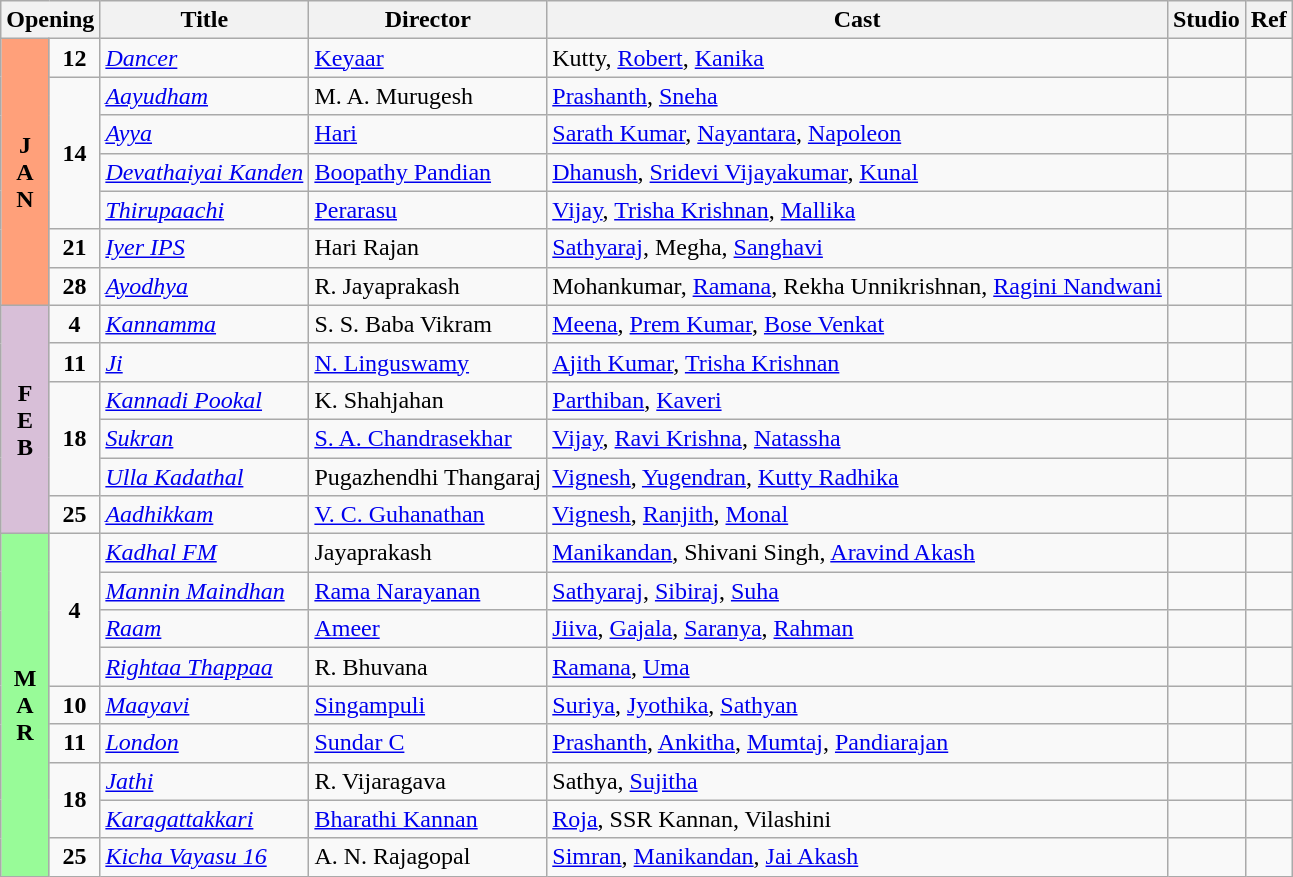<table class="wikitable">
<tr>
<th colspan="2">Opening</th>
<th>Title</th>
<th>Director</th>
<th>Cast</th>
<th>Studio</th>
<th>Ref</th>
</tr>
<tr January!>
<td rowspan="7" valign="center" align="center" style="background:#FFA07A; textcolor:#000;"><strong>J<br>A<br>N</strong></td>
<td rowspan="1" align="center"><strong>12</strong></td>
<td><em><a href='#'>Dancer</a></em></td>
<td><a href='#'>Keyaar</a></td>
<td>Kutty, <a href='#'>Robert</a>, <a href='#'>Kanika</a></td>
<td></td>
<td></td>
</tr>
<tr>
<td rowspan="4" align="center"><strong>14</strong></td>
<td><em><a href='#'>Aayudham</a></em></td>
<td>M. A. Murugesh</td>
<td><a href='#'>Prashanth</a>, <a href='#'>Sneha</a></td>
<td></td>
<td></td>
</tr>
<tr>
<td><em><a href='#'>Ayya</a></em></td>
<td><a href='#'>Hari</a></td>
<td><a href='#'>Sarath Kumar</a>, <a href='#'>Nayantara</a>, <a href='#'>Napoleon</a></td>
<td></td>
<td></td>
</tr>
<tr>
<td><em><a href='#'>Devathaiyai Kanden</a></em></td>
<td><a href='#'>Boopathy Pandian</a></td>
<td><a href='#'>Dhanush</a>, <a href='#'>Sridevi Vijayakumar</a>, <a href='#'>Kunal</a></td>
<td></td>
<td></td>
</tr>
<tr>
<td><em><a href='#'>Thirupaachi</a></em></td>
<td><a href='#'>Perarasu</a></td>
<td><a href='#'>Vijay</a>, <a href='#'>Trisha Krishnan</a>, <a href='#'>Mallika</a></td>
<td></td>
<td></td>
</tr>
<tr>
<td rowspan="1" align="center"><strong>21</strong></td>
<td><em><a href='#'>Iyer IPS</a></em></td>
<td>Hari Rajan</td>
<td><a href='#'>Sathyaraj</a>, Megha, <a href='#'>Sanghavi</a></td>
<td></td>
<td></td>
</tr>
<tr>
<td rowspan="1" align="center"><strong>28</strong></td>
<td><em><a href='#'>Ayodhya</a></em></td>
<td>R. Jayaprakash</td>
<td>Mohankumar, <a href='#'>Ramana</a>, Rekha Unnikrishnan, <a href='#'>Ragini Nandwani</a></td>
<td></td>
<td></td>
</tr>
<tr February!>
<td rowspan="6" valign="center" align="center" style="background:#D8BFD8; textcolor:#000;"><strong>F<br>E<br>B</strong></td>
<td rowspan="1" align="center"><strong>4</strong></td>
<td><em><a href='#'>Kannamma</a></em></td>
<td>S. S. Baba Vikram</td>
<td><a href='#'>Meena</a>, <a href='#'>Prem Kumar</a>, <a href='#'>Bose Venkat</a></td>
<td></td>
<td></td>
</tr>
<tr>
<td rowspan="1" align="center"><strong>11</strong></td>
<td><em><a href='#'>Ji</a></em></td>
<td><a href='#'>N. Linguswamy</a></td>
<td><a href='#'>Ajith Kumar</a>, <a href='#'>Trisha Krishnan</a></td>
<td></td>
</tr>
<tr>
<td rowspan="3" align="center"><strong>18</strong></td>
<td><em><a href='#'>Kannadi Pookal</a></em></td>
<td>K. Shahjahan</td>
<td><a href='#'>Parthiban</a>, <a href='#'>Kaveri</a></td>
<td></td>
<td></td>
</tr>
<tr>
<td><em><a href='#'>Sukran</a></em></td>
<td><a href='#'>S. A. Chandrasekhar</a></td>
<td><a href='#'>Vijay</a>, <a href='#'>Ravi Krishna</a>, <a href='#'>Natassha</a></td>
<td></td>
<td></td>
</tr>
<tr>
<td><em><a href='#'>Ulla Kadathal</a></em></td>
<td>Pugazhendhi Thangaraj</td>
<td><a href='#'>Vignesh</a>, <a href='#'>Yugendran</a>, <a href='#'>Kutty Radhika</a></td>
<td></td>
<td></td>
</tr>
<tr>
<td align="center"><strong>25</strong></td>
<td><em><a href='#'>Aadhikkam</a></em></td>
<td><a href='#'>V. C. Guhanathan</a></td>
<td><a href='#'>Vignesh</a>, <a href='#'>Ranjith</a>, <a href='#'>Monal</a></td>
<td></td>
<td></td>
</tr>
<tr March!>
<td rowspan="9" valign="center" align="center" style="background:#98FB98; textcolor:#000;"><strong>M<br>A<br>R</strong></td>
<td rowspan="4" align="center"><strong>4</strong></td>
<td><em><a href='#'>Kadhal FM</a></em></td>
<td>Jayaprakash</td>
<td><a href='#'>Manikandan</a>, Shivani Singh, <a href='#'>Aravind Akash</a></td>
<td></td>
<td></td>
</tr>
<tr>
<td><em><a href='#'>Mannin Maindhan</a></em></td>
<td><a href='#'>Rama Narayanan</a></td>
<td><a href='#'>Sathyaraj</a>, <a href='#'>Sibiraj</a>, <a href='#'>Suha</a></td>
<td></td>
<td></td>
</tr>
<tr>
<td><em><a href='#'>Raam</a></em></td>
<td><a href='#'>Ameer</a></td>
<td><a href='#'>Jiiva</a>, <a href='#'>Gajala</a>, <a href='#'>Saranya</a>, <a href='#'>Rahman</a></td>
<td></td>
<td></td>
</tr>
<tr>
<td><em><a href='#'>Rightaa Thappaa</a></em></td>
<td>R. Bhuvana</td>
<td><a href='#'>Ramana</a>, <a href='#'>Uma</a></td>
<td></td>
<td></td>
</tr>
<tr>
<td rowspan="1" align="center"><strong>10</strong></td>
<td><em><a href='#'>Maayavi</a></em></td>
<td><a href='#'>Singampuli</a></td>
<td><a href='#'>Suriya</a>, <a href='#'>Jyothika</a>, <a href='#'>Sathyan</a></td>
<td></td>
<td></td>
</tr>
<tr>
<td rowspan="1" align="center"><strong>11</strong></td>
<td><em><a href='#'>London</a></em></td>
<td><a href='#'>Sundar C</a></td>
<td><a href='#'>Prashanth</a>, <a href='#'>Ankitha</a>, <a href='#'>Mumtaj</a>, <a href='#'>Pandiarajan</a></td>
<td></td>
<td></td>
</tr>
<tr>
<td rowspan="2" align="center"><strong>18</strong></td>
<td><em><a href='#'>Jathi</a></em></td>
<td>R. Vijaragava</td>
<td>Sathya, <a href='#'>Sujitha</a></td>
<td></td>
<td></td>
</tr>
<tr>
<td><em><a href='#'>Karagattakkari</a></em></td>
<td><a href='#'>Bharathi Kannan</a></td>
<td><a href='#'>Roja</a>, SSR Kannan, Vilashini</td>
<td></td>
<td></td>
</tr>
<tr>
<td align="center"><strong>25</strong></td>
<td><em><a href='#'>Kicha Vayasu 16</a></em></td>
<td>A. N. Rajagopal</td>
<td><a href='#'>Simran</a>, <a href='#'>Manikandan</a>, <a href='#'>Jai Akash</a></td>
<td></td>
<td></td>
</tr>
</table>
